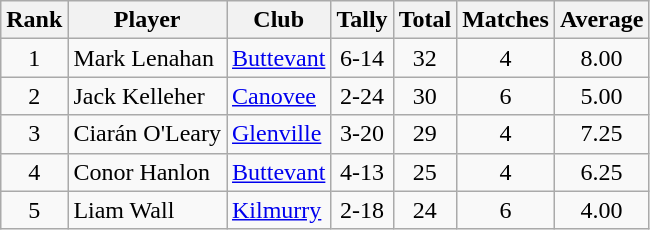<table class="wikitable">
<tr>
<th>Rank</th>
<th>Player</th>
<th>Club</th>
<th>Tally</th>
<th>Total</th>
<th>Matches</th>
<th>Average</th>
</tr>
<tr>
<td rowspan="1" style="text-align:center;">1</td>
<td>Mark Lenahan</td>
<td><a href='#'>Buttevant</a></td>
<td align=center>6-14</td>
<td align=center>32</td>
<td align=center>4</td>
<td align=center>8.00</td>
</tr>
<tr>
<td rowspan="1" style="text-align:center;">2</td>
<td>Jack Kelleher</td>
<td><a href='#'>Canovee</a></td>
<td align=center>2-24</td>
<td align=center>30</td>
<td align=center>6</td>
<td align=center>5.00</td>
</tr>
<tr>
<td rowspan="1" style="text-align:center;">3</td>
<td>Ciarán O'Leary</td>
<td><a href='#'>Glenville</a></td>
<td align=center>3-20</td>
<td align=center>29</td>
<td align=center>4</td>
<td align=center>7.25</td>
</tr>
<tr>
<td rowspan="1" style="text-align:center;">4</td>
<td>Conor Hanlon</td>
<td><a href='#'>Buttevant</a></td>
<td align=center>4-13</td>
<td align=center>25</td>
<td align=center>4</td>
<td align=center>6.25</td>
</tr>
<tr>
<td rowspan="1" style="text-align:center;">5</td>
<td>Liam Wall</td>
<td><a href='#'>Kilmurry</a></td>
<td align=center>2-18</td>
<td align=center>24</td>
<td align=center>6</td>
<td align=center>4.00</td>
</tr>
</table>
